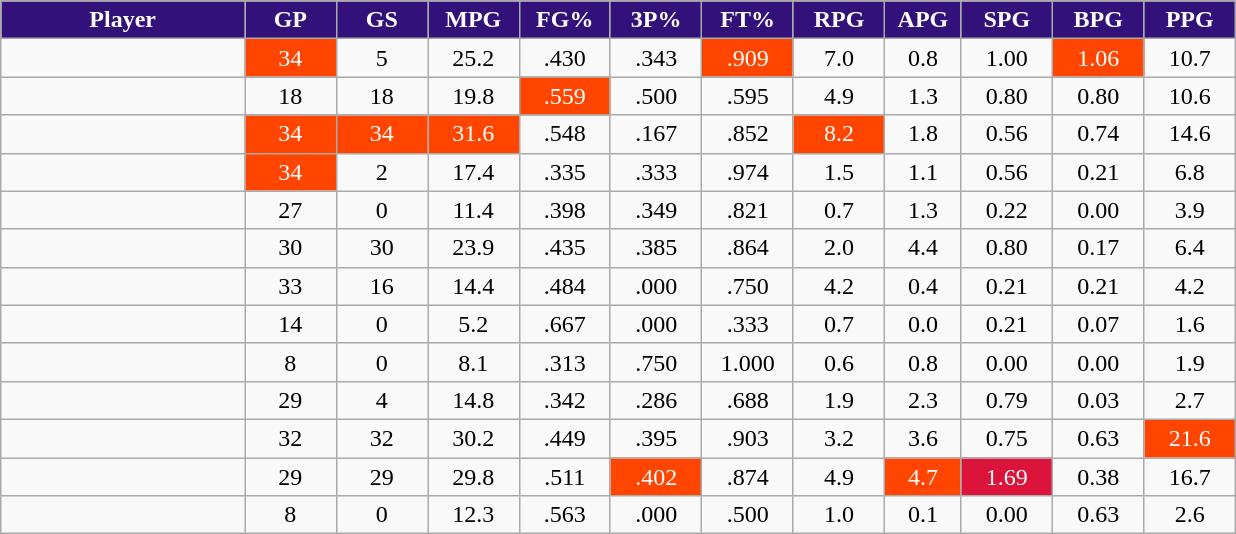<table class="wikitable sortable" style="text-align:center;">
<tr>
<th style="background:#32127A;color:white;" width="16%">Player</th>
<th style="background:#32127A;color:white;" width="6%">GP</th>
<th style="background:#32127A;color:white;" width="6%">GS</th>
<th style="background:#32127A;color:white;" width="6%">MPG</th>
<th style="background:#32127A;color:white;" width="6%">FG%</th>
<th style="background:#32127A;color:white;" width="6%">3P%</th>
<th style="background:#32127A;color:white;" width="6%">FT%</th>
<th style="background:#32127A;color:white;" width="6%">RPG</th>
<th style="background:#32127A;color:white;" width="5%">APG</th>
<th style="background:#32127A;color:white;" width="6%">SPG</th>
<th style="background:#32127A;color:white;" width="6%">BPG</th>
<th style="background:#32127A;color:white;" width="6%">PPG</th>
</tr>
<tr>
<td></td>
<td style="background:#FF4500;color:white;">34</td>
<td>5</td>
<td>25.2</td>
<td>.430</td>
<td>.343</td>
<td style="background:#FF4500;color:white;">.909</td>
<td>7.0</td>
<td>0.8</td>
<td>1.00</td>
<td style="background:#FF4500;color:white;">1.06</td>
<td>10.7</td>
</tr>
<tr>
<td></td>
<td>18</td>
<td>18</td>
<td>19.8</td>
<td style="background:#FF4500;color:white;">.559</td>
<td>.500</td>
<td>.595</td>
<td>4.9</td>
<td>1.3</td>
<td>0.80</td>
<td>0.80</td>
<td>10.6</td>
</tr>
<tr>
<td></td>
<td style="background:#FF4500;color:white;">34</td>
<td style="background:#FF4500;color:white;">34</td>
<td style="background:#FF4500;color:white;">31.6</td>
<td>.548</td>
<td>.167</td>
<td>.852</td>
<td style="background:#FF4500;color:white;">8.2</td>
<td>1.8</td>
<td>0.56</td>
<td>0.74</td>
<td>14.6</td>
</tr>
<tr>
<td></td>
<td style="background:#FF4500;color:white;">34</td>
<td>2</td>
<td>17.4</td>
<td>.335</td>
<td>.333</td>
<td>.974</td>
<td>1.5</td>
<td>1.1</td>
<td>0.56</td>
<td>0.21</td>
<td>6.8</td>
</tr>
<tr>
<td></td>
<td>27</td>
<td>0</td>
<td>11.4</td>
<td>.398</td>
<td>.349</td>
<td>.821</td>
<td>0.7</td>
<td>1.3</td>
<td>0.22</td>
<td>0.00</td>
<td>3.9</td>
</tr>
<tr>
<td></td>
<td>30</td>
<td>30</td>
<td>23.9</td>
<td>.435</td>
<td>.385</td>
<td>.864</td>
<td>2.0</td>
<td>4.4</td>
<td>0.80</td>
<td>0.17</td>
<td>6.4</td>
</tr>
<tr>
<td></td>
<td>33</td>
<td>16</td>
<td>14.4</td>
<td>.484</td>
<td>.000</td>
<td>.750</td>
<td>4.2</td>
<td>0.4</td>
<td>0.21</td>
<td>0.21</td>
<td>4.2</td>
</tr>
<tr>
<td></td>
<td>14</td>
<td>0</td>
<td>5.2</td>
<td>.667</td>
<td>.000</td>
<td>.333</td>
<td>0.7</td>
<td>0.0</td>
<td>0.21</td>
<td>0.07</td>
<td>1.6</td>
</tr>
<tr>
<td></td>
<td>8</td>
<td>0</td>
<td>8.1</td>
<td>.313</td>
<td>.750</td>
<td>1.000</td>
<td>0.6</td>
<td>0.8</td>
<td>0.00</td>
<td>0.00</td>
<td>1.9</td>
</tr>
<tr>
<td></td>
<td>29</td>
<td>4</td>
<td>14.8</td>
<td>.342</td>
<td>.286</td>
<td>.688</td>
<td>1.9</td>
<td>2.3</td>
<td>0.79</td>
<td>0.03</td>
<td>2.7</td>
</tr>
<tr>
<td></td>
<td>32</td>
<td>32</td>
<td>30.2</td>
<td>.449</td>
<td>.395</td>
<td>.903</td>
<td>3.2</td>
<td>3.6</td>
<td>0.75</td>
<td>0.63</td>
<td style="background:#FF4500;color:white;">21.6</td>
</tr>
<tr>
<td></td>
<td>29</td>
<td>29</td>
<td>29.8</td>
<td>.511</td>
<td style="background:#FF4500;color:white;">.402</td>
<td>.874</td>
<td>4.9</td>
<td style="background:#FF4500;color:white;">4.7</td>
<td style="background:#DC143C;color:white;">1.69</td>
<td>0.38</td>
<td>16.7</td>
</tr>
<tr>
<td></td>
<td>8</td>
<td>0</td>
<td>12.3</td>
<td>.563</td>
<td>.000</td>
<td>.500</td>
<td>1.0</td>
<td>0.1</td>
<td>0.00</td>
<td>0.63</td>
<td>2.6</td>
</tr>
</table>
